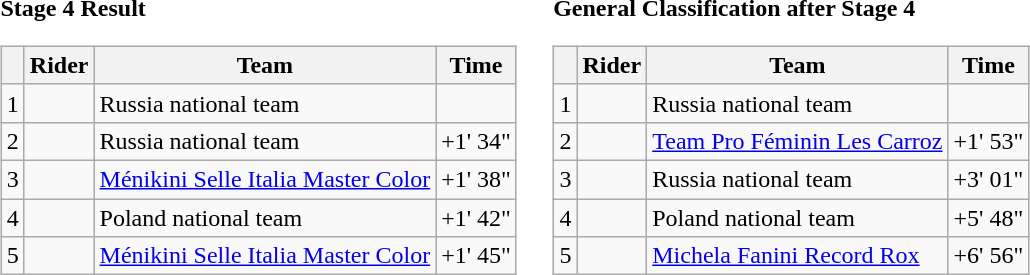<table>
<tr>
<td><strong>Stage 4 Result</strong><br><table class="wikitable">
<tr>
<th></th>
<th>Rider</th>
<th>Team</th>
<th>Time</th>
</tr>
<tr>
<td>1</td>
<td><strong></strong></td>
<td>Russia national team</td>
<td align=right></td>
</tr>
<tr>
<td>2</td>
<td></td>
<td>Russia national team</td>
<td align=right>+1' 34"</td>
</tr>
<tr>
<td>3</td>
<td></td>
<td><a href='#'>Ménikini Selle Italia Master Color</a></td>
<td align=right>+1' 38"</td>
</tr>
<tr>
<td>4</td>
<td></td>
<td>Poland national team</td>
<td align=right>+1' 42"</td>
</tr>
<tr>
<td>5</td>
<td></td>
<td><a href='#'>Ménikini Selle Italia Master Color</a></td>
<td align=right>+1' 45"</td>
</tr>
</table>
</td>
<td></td>
<td><strong>General Classification after Stage 4</strong><br><table class="wikitable">
<tr>
<th></th>
<th>Rider</th>
<th>Team</th>
<th>Time</th>
</tr>
<tr>
<td>1</td>
<td></td>
<td>Russia national team</td>
<td align="right"></td>
</tr>
<tr>
<td>2</td>
<td></td>
<td><a href='#'>Team Pro Féminin Les Carroz</a></td>
<td align="right">+1' 53"</td>
</tr>
<tr>
<td>3</td>
<td></td>
<td>Russia national team</td>
<td align="right">+3' 01"</td>
</tr>
<tr>
<td>4</td>
<td></td>
<td>Poland national team</td>
<td align="right">+5' 48"</td>
</tr>
<tr>
<td>5</td>
<td></td>
<td><a href='#'>Michela Fanini Record Rox</a></td>
<td align="right">+6' 56"</td>
</tr>
</table>
</td>
</tr>
</table>
